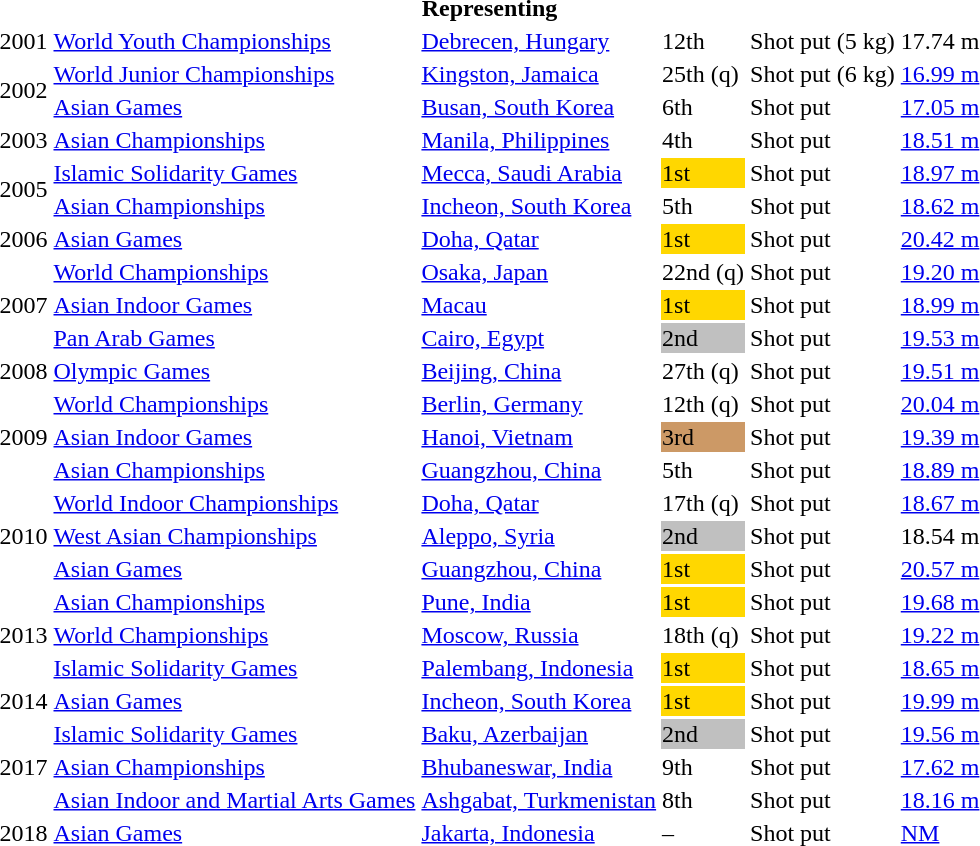<table>
<tr>
<th colspan="6">Representing </th>
</tr>
<tr>
<td>2001</td>
<td><a href='#'>World Youth Championships</a></td>
<td><a href='#'>Debrecen, Hungary</a></td>
<td>12th</td>
<td>Shot put (5 kg)</td>
<td>17.74 m</td>
</tr>
<tr>
<td rowspan=2>2002</td>
<td><a href='#'>World Junior Championships</a></td>
<td><a href='#'>Kingston, Jamaica</a></td>
<td>25th (q)</td>
<td>Shot put (6 kg)</td>
<td><a href='#'>16.99 m</a></td>
</tr>
<tr>
<td><a href='#'>Asian Games</a></td>
<td><a href='#'>Busan, South Korea</a></td>
<td>6th</td>
<td>Shot put</td>
<td><a href='#'>17.05 m</a></td>
</tr>
<tr>
<td>2003</td>
<td><a href='#'>Asian Championships</a></td>
<td><a href='#'>Manila, Philippines</a></td>
<td>4th</td>
<td>Shot put</td>
<td><a href='#'>18.51 m</a></td>
</tr>
<tr>
<td rowspan=2>2005</td>
<td><a href='#'>Islamic Solidarity Games</a></td>
<td><a href='#'>Mecca, Saudi Arabia</a></td>
<td bgcolor="gold">1st</td>
<td>Shot put</td>
<td><a href='#'>18.97 m</a></td>
</tr>
<tr>
<td><a href='#'>Asian Championships</a></td>
<td><a href='#'>Incheon, South Korea</a></td>
<td>5th</td>
<td>Shot put</td>
<td><a href='#'>18.62 m</a></td>
</tr>
<tr>
<td>2006</td>
<td><a href='#'>Asian Games</a></td>
<td><a href='#'>Doha, Qatar</a></td>
<td bgcolor="gold">1st</td>
<td>Shot put</td>
<td><a href='#'>20.42 m</a></td>
</tr>
<tr>
<td rowspan=3>2007</td>
<td><a href='#'>World Championships</a></td>
<td><a href='#'>Osaka, Japan</a></td>
<td>22nd (q)</td>
<td>Shot put</td>
<td><a href='#'>19.20 m</a></td>
</tr>
<tr>
<td><a href='#'>Asian Indoor Games</a></td>
<td><a href='#'>Macau</a></td>
<td bgcolor="gold">1st</td>
<td>Shot put</td>
<td><a href='#'>18.99 m</a></td>
</tr>
<tr>
<td><a href='#'>Pan Arab Games</a></td>
<td><a href='#'>Cairo, Egypt</a></td>
<td bgcolor="silver">2nd</td>
<td>Shot put</td>
<td><a href='#'>19.53 m</a></td>
</tr>
<tr>
<td>2008</td>
<td><a href='#'>Olympic Games</a></td>
<td><a href='#'>Beijing, China</a></td>
<td>27th (q)</td>
<td>Shot put</td>
<td><a href='#'>19.51 m</a></td>
</tr>
<tr>
<td rowspan=3>2009</td>
<td><a href='#'>World Championships</a></td>
<td><a href='#'>Berlin, Germany</a></td>
<td>12th (q)</td>
<td>Shot put</td>
<td><a href='#'>20.04 m</a></td>
</tr>
<tr>
<td><a href='#'>Asian Indoor Games</a></td>
<td><a href='#'>Hanoi, Vietnam</a></td>
<td bgcolor="cc9966">3rd</td>
<td>Shot put</td>
<td><a href='#'>19.39 m</a></td>
</tr>
<tr>
<td><a href='#'>Asian Championships</a></td>
<td><a href='#'>Guangzhou, China</a></td>
<td>5th</td>
<td>Shot put</td>
<td><a href='#'>18.89 m</a></td>
</tr>
<tr>
<td rowspan=3>2010</td>
<td><a href='#'>World Indoor Championships</a></td>
<td><a href='#'>Doha, Qatar</a></td>
<td>17th (q)</td>
<td>Shot put</td>
<td><a href='#'>18.67 m</a></td>
</tr>
<tr>
<td><a href='#'>West Asian Championships</a></td>
<td><a href='#'>Aleppo, Syria</a></td>
<td bgcolor=silver>2nd</td>
<td>Shot put</td>
<td>18.54 m</td>
</tr>
<tr>
<td><a href='#'>Asian Games</a></td>
<td><a href='#'>Guangzhou, China</a></td>
<td bgcolor="gold">1st</td>
<td>Shot put</td>
<td><a href='#'>20.57 m</a></td>
</tr>
<tr>
<td rowspan=3>2013</td>
<td><a href='#'>Asian Championships</a></td>
<td><a href='#'>Pune, India</a></td>
<td bgcolor="gold">1st</td>
<td>Shot put</td>
<td><a href='#'>19.68 m</a></td>
</tr>
<tr>
<td><a href='#'>World Championships</a></td>
<td><a href='#'>Moscow, Russia</a></td>
<td>18th (q)</td>
<td>Shot put</td>
<td><a href='#'>19.22 m</a></td>
</tr>
<tr>
<td><a href='#'>Islamic Solidarity Games</a></td>
<td><a href='#'>Palembang, Indonesia</a></td>
<td bgcolor=gold>1st</td>
<td>Shot put</td>
<td><a href='#'>18.65 m</a></td>
</tr>
<tr>
<td>2014</td>
<td><a href='#'>Asian Games</a></td>
<td><a href='#'>Incheon, South Korea</a></td>
<td bgcolor="gold">1st</td>
<td>Shot put</td>
<td><a href='#'>19.99 m</a></td>
</tr>
<tr>
<td rowspan=3>2017</td>
<td><a href='#'>Islamic Solidarity Games</a></td>
<td><a href='#'>Baku, Azerbaijan</a></td>
<td bgcolor=silver>2nd</td>
<td>Shot put</td>
<td><a href='#'>19.56 m</a></td>
</tr>
<tr>
<td><a href='#'>Asian Championships</a></td>
<td><a href='#'>Bhubaneswar, India</a></td>
<td>9th</td>
<td>Shot put</td>
<td><a href='#'>17.62 m</a></td>
</tr>
<tr>
<td><a href='#'>Asian Indoor and Martial Arts Games</a></td>
<td><a href='#'>Ashgabat, Turkmenistan</a></td>
<td>8th</td>
<td>Shot put</td>
<td><a href='#'>18.16 m</a></td>
</tr>
<tr>
<td>2018</td>
<td><a href='#'>Asian Games</a></td>
<td><a href='#'>Jakarta, Indonesia</a></td>
<td>–</td>
<td>Shot put</td>
<td><a href='#'>NM</a></td>
</tr>
</table>
